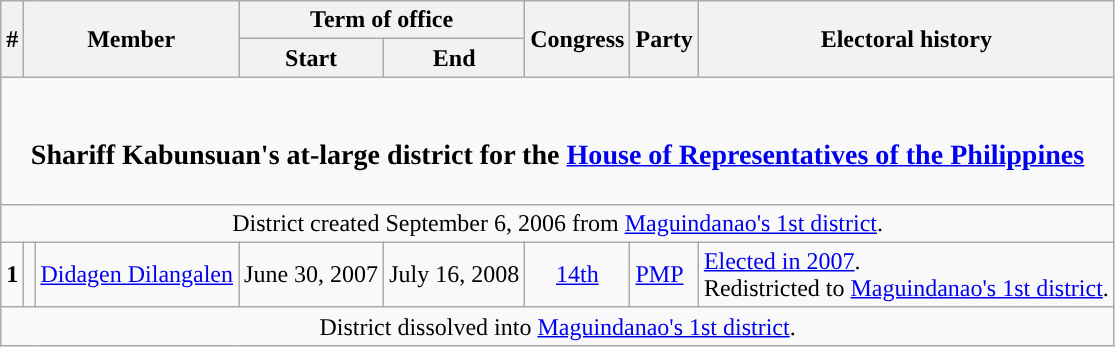<table class=wikitable>
<tr>
<th rowspan="2">#</th>
<th rowspan="2" colspan=2>Member</th>
<th colspan=2>Term of office</th>
<th rowspan="2">Congress</th>
<th rowspan="2">Party</th>
<th rowspan="2">Electoral history</th>
</tr>
<tr>
<th>Start</th>
<th>End</th>
</tr>
<tr>
<td colspan="8" style="text-align:center;"><br><h3>Shariff Kabunsuan's at-large district for the <a href='#'>House of Representatives of the Philippines</a></h3></td>
</tr>
<tr>
<td colspan="8" style="text-align:center;">District created September 6, 2006 from <a href='#'>Maguindanao's 1st district</a>.</td>
</tr>
<tr>
<td style="text-align:center;"><strong>1</strong></td>
<td style="color:inherit;background:"></td>
<td><a href='#'>Didagen Dilangalen</a></td>
<td>June 30, 2007</td>
<td>July 16, 2008</td>
<td style="text-align:center;"><a href='#'>14th</a></td>
<td><a href='#'>PMP</a></td>
<td><a href='#'>Elected in 2007</a>.<br>Redistricted to <a href='#'>Maguindanao's 1st district</a>.</td>
</tr>
<tr>
<td colspan="8" style="text-align:center;">District dissolved into <a href='#'>Maguindanao's 1st district</a>.</td>
</tr>
</table>
